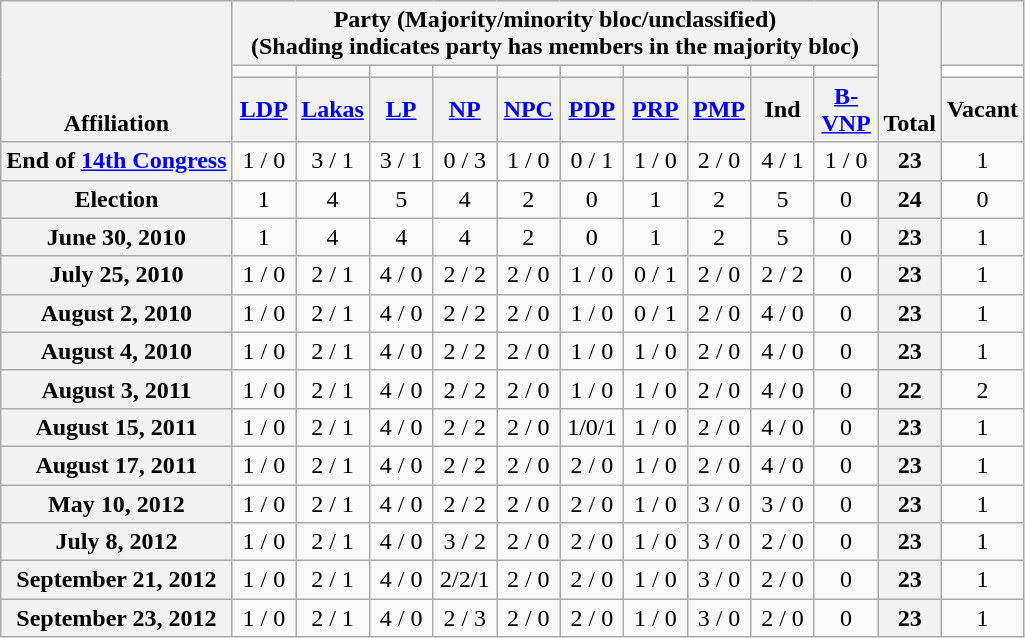<table class=wikitable style="text-align:center; font-size;92%;">
<tr valign=bottom>
<th rowspan=3>Affiliation</th>
<th colspan=10>Party <span>(Majority/minority bloc/unclassified)<br>(Shading indicates party has members in the majority bloc)</span></th>
<th width=35px rowspan=3>Total</th>
<th></th>
</tr>
<tr style="height:5px">
<td></td>
<td></td>
<td></td>
<td></td>
<td></td>
<td></td>
<td></td>
<td></td>
<td></td>
<td></td>
<td bgcolor=white></td>
</tr>
<tr>
<th width=35px><a href='#'>LDP</a></th>
<th width=35px><a href='#'>Lakas</a></th>
<th width=35px><a href='#'>LP</a></th>
<th width=35px><a href='#'>NP</a></th>
<th width=35px><a href='#'>NPC</a></th>
<th width=35px><a href='#'>PDP</a></th>
<th width=35px><a href='#'>PRP</a></th>
<th width=35px><a href='#'>PMP</a></th>
<th width=35px>Ind</th>
<th width=35px><a href='#'>B-VNP</a></th>
<th width=35px>Vacant</th>
</tr>
<tr>
<th>End of <a href='#'>14th Congress</a></th>
<td bgcolor=>1 / 0</td>
<td bgcolor=>3 / 1</td>
<td bgcolor=>3 / 1</td>
<td>0 / 3</td>
<td bgcolor=>1 / 0</td>
<td>0 / 1</td>
<td bgcolor=>1 / 0</td>
<td bgcolor=>2 / 0</td>
<td bgcolor=>4 / 1</td>
<td bgcolor=>1 / 0</td>
<th>23</th>
<td>1</td>
</tr>
<tr>
<th>Election</th>
<td>1</td>
<td>4</td>
<td>5</td>
<td>4</td>
<td>2</td>
<td>0</td>
<td>1</td>
<td>2</td>
<td>5</td>
<td>0</td>
<th>24</th>
<td>0</td>
</tr>
<tr>
<th>June 30, 2010</th>
<td>1</td>
<td>4</td>
<td>4</td>
<td>4</td>
<td>2</td>
<td>0</td>
<td>1</td>
<td>2</td>
<td>5</td>
<td>0</td>
<th>23</th>
<td>1</td>
</tr>
<tr>
<th>July 25, 2010</th>
<td bgcolor=>1 / 0</td>
<td bgcolor=>2 / 1</td>
<td bgcolor=>4 / 0</td>
<td bgcolor=>2 / 2</td>
<td bgcolor=>2 / 0</td>
<td bgcolor=>1 / 0</td>
<td>0 / 1</td>
<td bgcolor=>2 / 0</td>
<td bgcolor=>2 / 2</td>
<td>0</td>
<th>23</th>
<td>1</td>
</tr>
<tr>
<th>August 2, 2010</th>
<td bgcolor=>1 / 0</td>
<td bgcolor=>2 / 1</td>
<td bgcolor=>4 / 0</td>
<td bgcolor=>2 / 2</td>
<td bgcolor=>2 / 0</td>
<td bgcolor=>1 / 0</td>
<td>0 / 1</td>
<td bgcolor=>2 / 0</td>
<td bgcolor=>4 / 0</td>
<td>0</td>
<th>23</th>
<td>1</td>
</tr>
<tr>
<th>August 4, 2010</th>
<td bgcolor=>1 / 0</td>
<td bgcolor=>2 / 1</td>
<td bgcolor=>4 / 0</td>
<td bgcolor=>2 / 2</td>
<td bgcolor=>2 / 0</td>
<td bgcolor=>1 / 0</td>
<td bgcolor=>1 / 0</td>
<td bgcolor=>2 / 0</td>
<td bgcolor=>4 / 0</td>
<td>0</td>
<th>23</th>
<td>1</td>
</tr>
<tr>
<th>August 3, 2011</th>
<td bgcolor=>1 / 0</td>
<td bgcolor=>2 / 1</td>
<td bgcolor=>4 / 0</td>
<td bgcolor=>2 / 2</td>
<td bgcolor=>2 / 0</td>
<td bgcolor=>1 / 0</td>
<td bgcolor=>1 / 0</td>
<td bgcolor=>2 / 0</td>
<td bgcolor=>4 / 0</td>
<td>0</td>
<th>22</th>
<td>2</td>
</tr>
<tr>
<th>August 15, 2011</th>
<td bgcolor=>1 / 0</td>
<td bgcolor=>2 / 1</td>
<td bgcolor=>4 / 0</td>
<td bgcolor=>2 / 2</td>
<td bgcolor=>2 / 0</td>
<td bgcolor=>1/0/1</td>
<td bgcolor=>1 / 0</td>
<td bgcolor=>2 / 0</td>
<td bgcolor=>4 / 0</td>
<td>0</td>
<th>23</th>
<td>1</td>
</tr>
<tr>
<th>August 17, 2011</th>
<td bgcolor=>1 / 0</td>
<td bgcolor=>2 / 1</td>
<td bgcolor=>4 / 0</td>
<td bgcolor=>2 / 2</td>
<td bgcolor=>2 / 0</td>
<td bgcolor=>2 / 0</td>
<td bgcolor=>1 / 0</td>
<td bgcolor=>2 / 0</td>
<td bgcolor=>4 / 0</td>
<td>0</td>
<th>23</th>
<td>1</td>
</tr>
<tr>
<th>May 10, 2012</th>
<td bgcolor=>1 / 0</td>
<td bgcolor=>2 / 1</td>
<td bgcolor=>4 / 0</td>
<td bgcolor=>2 / 2</td>
<td bgcolor=>2 / 0</td>
<td bgcolor=>2 / 0</td>
<td bgcolor=>1 / 0</td>
<td bgcolor=>3 / 0</td>
<td bgcolor=>3 / 0</td>
<td>0</td>
<th>23</th>
<td>1</td>
</tr>
<tr>
<th>July 8, 2012</th>
<td bgcolor=>1 / 0</td>
<td bgcolor=>2 / 1</td>
<td bgcolor=>4 / 0</td>
<td bgcolor=>3 / 2</td>
<td bgcolor=>2 / 0</td>
<td bgcolor=>2 / 0</td>
<td bgcolor=>1 / 0</td>
<td bgcolor=>3 / 0</td>
<td bgcolor=>2 / 0</td>
<td>0</td>
<th>23</th>
<td>1</td>
</tr>
<tr>
<th>September 21, 2012</th>
<td bgcolor=>1 / 0</td>
<td bgcolor=>2 / 1</td>
<td bgcolor=>4 / 0</td>
<td bgcolor=>2/2/1</td>
<td bgcolor=>2 / 0</td>
<td bgcolor=>2 / 0</td>
<td bgcolor=>1 / 0</td>
<td bgcolor=>3 / 0</td>
<td bgcolor=>2 / 0</td>
<td>0</td>
<th>23</th>
<td>1</td>
</tr>
<tr>
<th>September 23, 2012</th>
<td bgcolor=>1 / 0</td>
<td bgcolor=>2 / 1</td>
<td bgcolor=>4 / 0</td>
<td bgcolor=>2 / 3</td>
<td bgcolor=>2 / 0</td>
<td bgcolor=>2 / 0</td>
<td bgcolor=>1 / 0</td>
<td bgcolor=>3 / 0</td>
<td bgcolor=>2 / 0</td>
<td>0</td>
<th>23</th>
<td>1</td>
</tr>
</table>
